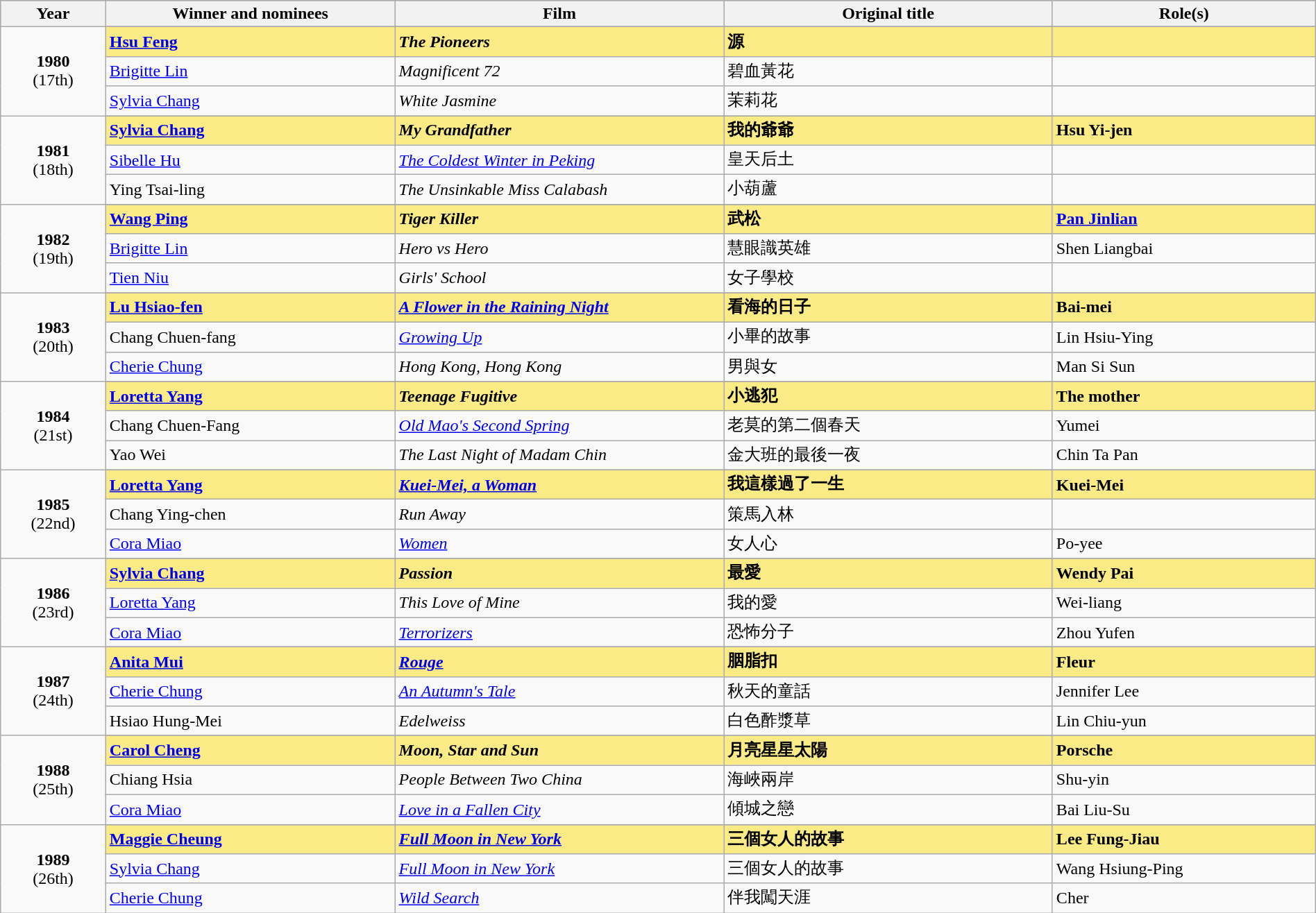<table class="wikitable" style="width:100%">
<tr style="background:#bebebe;">
<th style="width:8%;">Year</th>
<th style="width:22%;">Winner and nominees</th>
<th style="width:25%;">Film</th>
<th style="width:25%;">Original title</th>
<th style="width:20%;">Role(s)</th>
</tr>
<tr>
<td rowspan="4" style="text-align:center"><strong>1980</strong><br>(17th)</td>
</tr>
<tr style="background:#FAEB86">
<td><strong><a href='#'>Hsu Feng</a></strong></td>
<td><strong><em>The Pioneers</em></strong></td>
<td><strong>源</strong></td>
<td></td>
</tr>
<tr>
<td><a href='#'>Brigitte Lin</a></td>
<td><em>Magnificent 72</em></td>
<td>碧血黃花</td>
<td></td>
</tr>
<tr>
<td><a href='#'>Sylvia Chang</a></td>
<td><em>White Jasmine</em></td>
<td>茉莉花</td>
<td></td>
</tr>
<tr>
<td rowspan="4" style="text-align:center"><strong>1981</strong><br>(18th)</td>
</tr>
<tr style="background:#FAEB86">
<td><strong><a href='#'>Sylvia Chang</a></strong></td>
<td><strong><em>My Grandfather</em></strong></td>
<td><strong>我的爺爺</strong></td>
<td><strong>Hsu Yi-jen</strong></td>
</tr>
<tr>
<td><a href='#'>Sibelle Hu</a></td>
<td><em><a href='#'>The Coldest Winter in Peking</a></em></td>
<td>皇天后土</td>
<td></td>
</tr>
<tr>
<td>Ying Tsai-ling</td>
<td><em>The Unsinkable Miss Calabash</em></td>
<td>小葫蘆</td>
<td></td>
</tr>
<tr>
<td rowspan="4" style="text-align:center"><strong>1982</strong><br>(19th)</td>
</tr>
<tr style="background:#FAEB86">
<td><strong><a href='#'>Wang Ping</a></strong></td>
<td><strong><em>Tiger Killer</em></strong></td>
<td><strong>武松</strong></td>
<td><strong><a href='#'>Pan Jinlian</a></strong></td>
</tr>
<tr>
<td><a href='#'>Brigitte Lin</a></td>
<td><em>Hero vs Hero</em></td>
<td>慧眼識英雄</td>
<td>Shen Liangbai</td>
</tr>
<tr>
<td><a href='#'>Tien Niu</a></td>
<td><em>Girls' School</em></td>
<td>女子學校</td>
<td></td>
</tr>
<tr>
<td rowspan="4" style="text-align:center"><strong>1983</strong><br>(20th)</td>
</tr>
<tr style="background:#FAEB86">
<td><strong><a href='#'>Lu Hsiao-fen</a></strong></td>
<td><strong><em><a href='#'>A Flower in the Raining Night</a></em></strong></td>
<td><strong>看海的日子</strong></td>
<td><strong>Bai-mei</strong></td>
</tr>
<tr>
<td>Chang Chuen-fang</td>
<td><em><a href='#'>Growing Up</a></em></td>
<td>小畢的故事</td>
<td>Lin Hsiu-Ying</td>
</tr>
<tr>
<td><a href='#'>Cherie Chung</a></td>
<td><em>Hong Kong, Hong Kong</em></td>
<td>男與女</td>
<td>Man Si Sun</td>
</tr>
<tr>
<td rowspan="4" style="text-align:center"><strong>1984</strong><br>(21st)</td>
</tr>
<tr style="background:#FAEB86">
<td><strong><a href='#'>Loretta Yang</a></strong></td>
<td><strong><em>Teenage Fugitive</em></strong></td>
<td><strong>小逃犯</strong></td>
<td><strong>The mother</strong></td>
</tr>
<tr>
<td>Chang Chuen-Fang</td>
<td><em><a href='#'>Old Mao's Second Spring</a></em></td>
<td>老莫的第二個春天</td>
<td>Yumei</td>
</tr>
<tr>
<td>Yao Wei</td>
<td><em>The Last Night of Madam Chin</em></td>
<td>金大班的最後一夜</td>
<td>Chin Ta Pan</td>
</tr>
<tr>
<td rowspan="4" style="text-align:center"><strong>1985</strong><br>(22nd)</td>
</tr>
<tr style="background:#FAEB86">
<td><strong><a href='#'>Loretta Yang</a></strong></td>
<td><strong><em><a href='#'>Kuei-Mei, a Woman</a></em></strong></td>
<td><strong>我這樣過了一生</strong></td>
<td><strong>Kuei-Mei</strong></td>
</tr>
<tr>
<td>Chang Ying-chen</td>
<td><em>Run Away</em></td>
<td>策馬入林</td>
<td></td>
</tr>
<tr>
<td><a href='#'>Cora Miao</a></td>
<td><em><a href='#'>Women</a></em></td>
<td>女人心</td>
<td>Po-yee</td>
</tr>
<tr>
<td rowspan="4" style="text-align:center"><strong>1986</strong><br>(23rd)</td>
</tr>
<tr style="background:#FAEB86">
<td><strong><a href='#'>Sylvia Chang</a></strong></td>
<td><strong><em>Passion</em></strong></td>
<td><strong>最愛</strong></td>
<td><strong>Wendy Pai</strong></td>
</tr>
<tr>
<td><a href='#'>Loretta Yang</a></td>
<td><em>This Love of Mine</em></td>
<td>我的愛</td>
<td>Wei-liang</td>
</tr>
<tr>
<td><a href='#'>Cora Miao</a></td>
<td><em><a href='#'>Terrorizers</a></em></td>
<td>恐怖分子</td>
<td>Zhou Yufen</td>
</tr>
<tr>
<td rowspan="4" style="text-align:center"><strong>1987</strong><br>(24th)</td>
</tr>
<tr style="background:#FAEB86">
<td><strong><a href='#'>Anita Mui</a></strong></td>
<td><strong><em><a href='#'>Rouge</a></em></strong></td>
<td><strong>胭脂扣</strong></td>
<td><strong>Fleur</strong></td>
</tr>
<tr>
<td><a href='#'>Cherie Chung</a></td>
<td><em><a href='#'>An Autumn's Tale</a></em></td>
<td>秋天的童話</td>
<td>Jennifer Lee</td>
</tr>
<tr>
<td>Hsiao Hung-Mei</td>
<td><em>Edelweiss</em></td>
<td>白色酢漿草</td>
<td>Lin Chiu-yun</td>
</tr>
<tr>
<td rowspan="4" style="text-align:center"><strong>1988</strong><br>(25th)</td>
</tr>
<tr style="background:#FAEB86">
<td><strong><a href='#'>Carol Cheng</a></strong></td>
<td><strong><em>Moon, Star and Sun</em></strong></td>
<td><strong>月亮星星太陽</strong></td>
<td><strong>Porsche</strong></td>
</tr>
<tr>
<td>Chiang Hsia</td>
<td><em>People Between Two China</em></td>
<td>海峽兩岸</td>
<td>Shu-yin</td>
</tr>
<tr>
<td><a href='#'>Cora Miao</a></td>
<td><em><a href='#'>Love in a Fallen City</a></em></td>
<td>傾城之戀</td>
<td>Bai Liu-Su</td>
</tr>
<tr>
<td rowspan="4" style="text-align:center"><strong>1989</strong><br>(26th)</td>
</tr>
<tr style="background:#FAEB86">
<td><strong><a href='#'>Maggie Cheung</a></strong></td>
<td><strong><em><a href='#'>Full Moon in New York</a></em></strong></td>
<td><strong>三個女人的故事</strong></td>
<td><strong>Lee Fung-Jiau</strong></td>
</tr>
<tr>
<td><a href='#'>Sylvia Chang</a></td>
<td><em><a href='#'>Full Moon in New York</a></em></td>
<td>三個女人的故事</td>
<td>Wang Hsiung-Ping</td>
</tr>
<tr>
<td><a href='#'>Cherie Chung</a></td>
<td><em><a href='#'>Wild Search</a></em></td>
<td>伴我闖天涯</td>
<td>Cher</td>
</tr>
</table>
